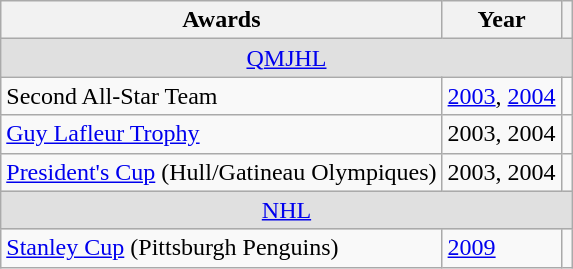<table class="wikitable">
<tr>
<th>Awards</th>
<th>Year</th>
<th></th>
</tr>
<tr ALIGN="center" bgcolor="#e0e0e0">
<td colspan="3"><a href='#'>QMJHL</a></td>
</tr>
<tr>
<td>Second All-Star Team</td>
<td><a href='#'>2003</a>, <a href='#'>2004</a></td>
<td></td>
</tr>
<tr>
<td><a href='#'>Guy Lafleur Trophy</a></td>
<td>2003, 2004</td>
<td></td>
</tr>
<tr>
<td><a href='#'>President's Cup</a> (Hull/Gatineau Olympiques)</td>
<td>2003, 2004</td>
<td></td>
</tr>
<tr ALIGN="center" bgcolor="#e0e0e0">
<td colspan="3"><a href='#'>NHL</a></td>
</tr>
<tr>
<td><a href='#'>Stanley Cup</a> (Pittsburgh Penguins)</td>
<td><a href='#'>2009</a></td>
<td></td>
</tr>
</table>
